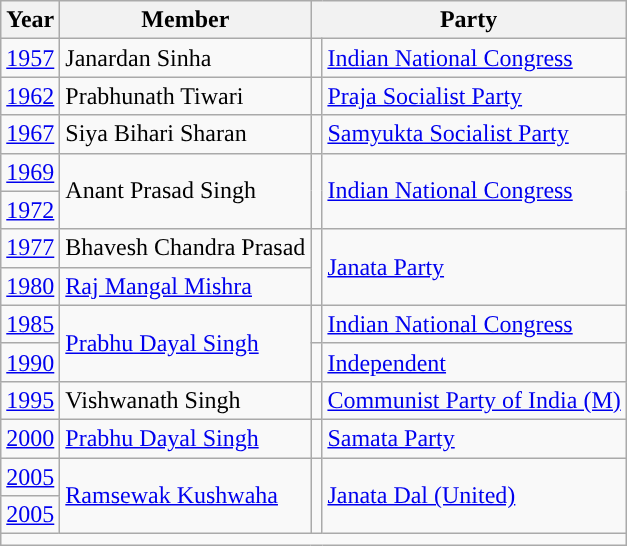<table class="wikitable">
<tr>
<th>Year</th>
<th>Member</th>
<th colspan="2">Party</th>
</tr>
<tr>
<td><a href='#'>1957</a></td>
<td>Janardan Sinha</td>
<td style="background-color: "></td>
<td><a href='#'>Indian National Congress</a></td>
</tr>
<tr>
<td><a href='#'>1962</a></td>
<td>Prabhunath Tiwari</td>
<td style="background-color: "></td>
<td><a href='#'>Praja Socialist Party</a></td>
</tr>
<tr>
<td><a href='#'>1967</a></td>
<td>Siya Bihari Sharan</td>
<td style="background-color: "></td>
<td><a href='#'>Samyukta Socialist Party</a></td>
</tr>
<tr>
<td><a href='#'>1969</a></td>
<td rowspan="2">Anant Prasad Singh</td>
<td rowspan="2" style="background-color: "></td>
<td rowspan="2"><a href='#'>Indian National Congress</a></td>
</tr>
<tr>
<td><a href='#'>1972</a></td>
</tr>
<tr>
<td><a href='#'>1977</a></td>
<td>Bhavesh Chandra Prasad</td>
<td rowspan="2" style="background-color: "></td>
<td rowspan="2"><a href='#'>Janata Party</a></td>
</tr>
<tr>
<td><a href='#'>1980</a></td>
<td><a href='#'>Raj Mangal Mishra</a></td>
</tr>
<tr>
<td><a href='#'>1985</a></td>
<td rowspan="2"><a href='#'>Prabhu Dayal Singh</a></td>
<td style="background-color: "></td>
<td><a href='#'>Indian National Congress</a></td>
</tr>
<tr>
<td><a href='#'>1990</a></td>
<td style="background-color: "></td>
<td><a href='#'>Independent</a></td>
</tr>
<tr>
<td><a href='#'>1995</a></td>
<td>Vishwanath Singh</td>
<td style="background-color: "></td>
<td><a href='#'>Communist Party of India (M)</a></td>
</tr>
<tr>
<td><a href='#'>2000</a></td>
<td><a href='#'>Prabhu Dayal Singh</a></td>
<td style="background-color: "></td>
<td><a href='#'>Samata Party</a></td>
</tr>
<tr>
<td><a href='#'>2005</a></td>
<td rowspan="2"><a href='#'>Ramsewak Kushwaha</a></td>
<td rowspan="2" style="background-color: "></td>
<td rowspan="2"><a href='#'>Janata Dal (United)</a></td>
</tr>
<tr>
<td><a href='#'>2005</a></td>
</tr>
<tr>
<td colspan="4"></td>
</tr>
</table>
